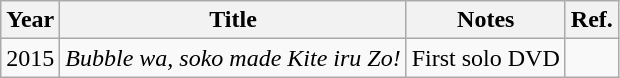<table class="wikitable">
<tr>
<th>Year</th>
<th>Title</th>
<th>Notes</th>
<th>Ref.</th>
</tr>
<tr>
<td>2015</td>
<td><em>Bubble  wa, soko made Kite iru Zo!</em></td>
<td>First solo DVD</td>
<td></td>
</tr>
</table>
